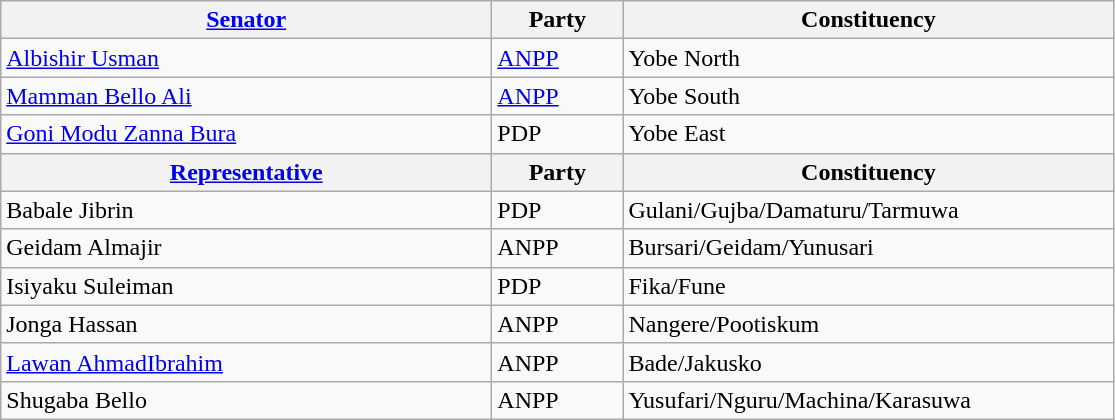<table class="wikitable">
<tr>
<th style="width:20em;"><a href='#'>Senator</a></th>
<th style="width:5em;">Party</th>
<th style="width:20em;">Constituency</th>
</tr>
<tr>
<td><a href='#'>Albishir Usman</a></td>
<td><a href='#'>ANPP</a></td>
<td>Yobe North</td>
</tr>
<tr>
<td><a href='#'>Mamman Bello Ali</a></td>
<td><a href='#'>ANPP</a></td>
<td>Yobe South</td>
</tr>
<tr>
<td><a href='#'>Goni Modu Zanna Bura</a></td>
<td>PDP</td>
<td>Yobe East</td>
</tr>
<tr>
<th><a href='#'>Representative</a></th>
<th>Party</th>
<th>Constituency</th>
</tr>
<tr>
<td>Babale Jibrin</td>
<td>PDP</td>
<td>Gulani/Gujba/Damaturu/Tarmuwa</td>
</tr>
<tr>
<td>Geidam Almajir</td>
<td>ANPP</td>
<td>Bursari/Geidam/Yunusari</td>
</tr>
<tr>
<td>Isiyaku Suleiman</td>
<td>PDP</td>
<td>Fika/Fune</td>
</tr>
<tr>
<td>Jonga Hassan</td>
<td>ANPP</td>
<td>Nangere/Pootiskum</td>
</tr>
<tr>
<td><a href='#'>Lawan AhmadIbrahim</a></td>
<td>ANPP</td>
<td>Bade/Jakusko</td>
</tr>
<tr>
<td>Shugaba Bello</td>
<td>ANPP</td>
<td>Yusufari/Nguru/Machina/Karasuwa</td>
</tr>
</table>
